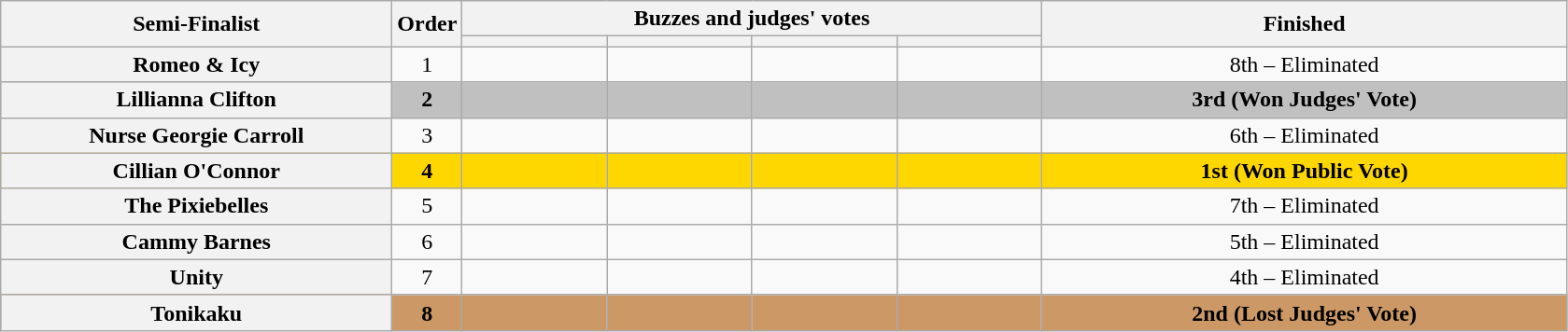<table class="wikitable plainrowheaders sortable" style="text-align:center;">
<tr>
<th scope="col" rowspan="2" class="unsortable" style="width:17em;">Semi-Finalist</th>
<th scope="col" rowspan="2" style="width:1em;">Order</th>
<th scope="col" colspan="4" class="unsortable" style="width:24em;">Buzzes and judges' votes</th>
<th scope="col" rowspan="2" style="width:23em;">Finished</th>
</tr>
<tr>
<th scope="col" class="unsortable" style="width:6em;"></th>
<th scope="col" class="unsortable" style="width:6em;"></th>
<th scope="col" class="unsortable" style="width:6em;"></th>
<th scope="col" class="unsortable" style="width:6em;"></th>
</tr>
<tr>
<th scope="row">Romeo & Icy</th>
<td>1</td>
<td style="text-align:center;"></td>
<td style="text-align:center;"></td>
<td style="text-align:center;"></td>
<td style="text-align:center;"></td>
<td>8th – Eliminated</td>
</tr>
<tr bgcolor="silver">
<th scope="row"><strong>Lillianna Clifton</strong></th>
<td><strong>2</strong></td>
<td style="text-align:center;"></td>
<td style="text-align:center;"></td>
<td style="text-align:center;"></td>
<td style="text-align:center;"></td>
<td><strong>3rd (Won Judges' Vote)</strong></td>
</tr>
<tr>
<th scope="row">Nurse Georgie Carroll</th>
<td>3</td>
<td style="text-align:center;"></td>
<td style="text-align:center;"></td>
<td style="text-align:center;"></td>
<td style="text-align:center;"></td>
<td>6th – Eliminated</td>
</tr>
<tr bgcolor="gold">
<th scope="row"><strong>Cillian O'Connor</strong></th>
<td><strong>4</strong></td>
<td style="text-align:center;"></td>
<td style="text-align:center;"></td>
<td style="text-align:center;"></td>
<td style="text-align:center;"></td>
<td><strong>1st (Won Public Vote)</strong></td>
</tr>
<tr>
<th scope="row">The Pixiebelles</th>
<td>5</td>
<td style="text-align:center;"></td>
<td style="text-align:center;"></td>
<td style="text-align:center;"></td>
<td style="text-align:center;"></td>
<td>7th – Eliminated</td>
</tr>
<tr>
<th scope="row">Cammy Barnes</th>
<td>6</td>
<td style="text-align:center;"></td>
<td style="text-align:center;"></td>
<td style="text-align:center;"></td>
<td style="text-align:center;"></td>
<td>5th – Eliminated</td>
</tr>
<tr>
<th scope="row">Unity</th>
<td>7</td>
<td style="text-align:center;"></td>
<td style="text-align:center;"></td>
<td style="text-align:center;"></td>
<td style="text-align:center;"></td>
<td>4th – Eliminated</td>
</tr>
<tr bgcolor="#c96">
<th scope="row"><strong>Tonikaku</strong></th>
<td><strong>8</strong></td>
<td style="text-align:center;"></td>
<td style="text-align:center;"></td>
<td style="text-align:center;"></td>
<td style="text-align:center;"></td>
<td><strong>2nd (Lost Judges' Vote)</strong></td>
</tr>
</table>
